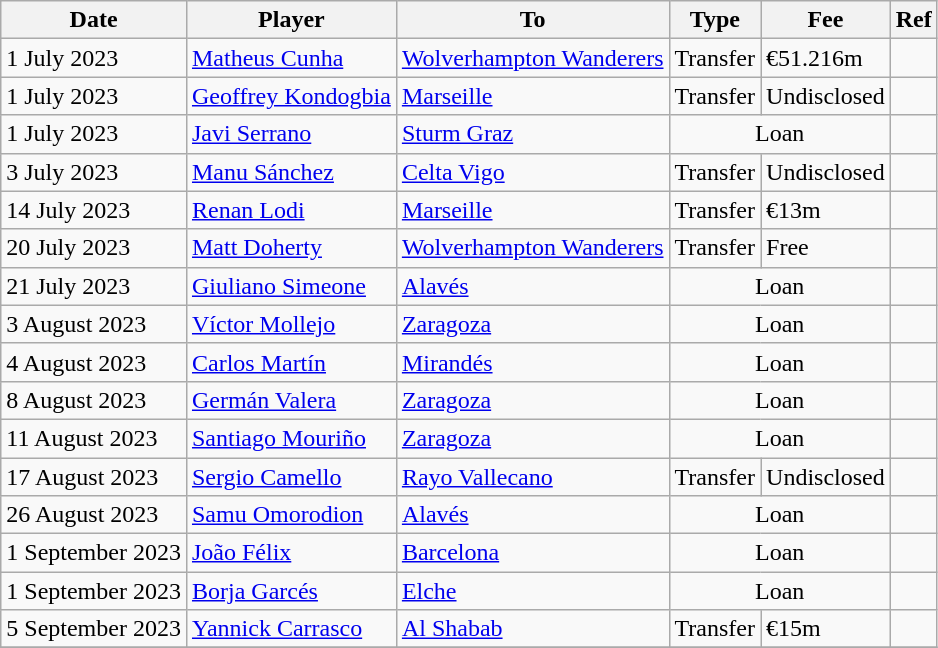<table class="wikitable">
<tr>
<th>Date</th>
<th>Player</th>
<th>To</th>
<th>Type</th>
<th>Fee</th>
<th>Ref</th>
</tr>
<tr>
<td>1 July 2023</td>
<td> <a href='#'>Matheus Cunha</a></td>
<td> <a href='#'>Wolverhampton Wanderers</a></td>
<td>Transfer</td>
<td>€51.216m</td>
<td></td>
</tr>
<tr>
<td>1 July 2023</td>
<td> <a href='#'>Geoffrey Kondogbia</a></td>
<td> <a href='#'>Marseille</a></td>
<td>Transfer</td>
<td>Undisclosed</td>
<td></td>
</tr>
<tr>
<td>1 July 2023</td>
<td> <a href='#'>Javi Serrano</a></td>
<td> <a href='#'>Sturm Graz</a></td>
<td colspan=2 align=center>Loan</td>
<td></td>
</tr>
<tr>
<td>3 July 2023</td>
<td> <a href='#'>Manu Sánchez</a></td>
<td><a href='#'>Celta Vigo</a></td>
<td>Transfer</td>
<td>Undisclosed</td>
<td></td>
</tr>
<tr>
<td>14 July 2023</td>
<td> <a href='#'>Renan Lodi</a></td>
<td> <a href='#'>Marseille</a></td>
<td>Transfer</td>
<td>€13m</td>
<td></td>
</tr>
<tr>
<td>20 July 2023</td>
<td> <a href='#'>Matt Doherty</a></td>
<td> <a href='#'>Wolverhampton Wanderers</a></td>
<td>Transfer</td>
<td>Free</td>
<td></td>
</tr>
<tr>
<td>21 July 2023</td>
<td> <a href='#'>Giuliano Simeone</a></td>
<td><a href='#'>Alavés</a></td>
<td colspan=2 align=center>Loan</td>
<td></td>
</tr>
<tr>
<td>3 August 2023</td>
<td> <a href='#'>Víctor Mollejo</a></td>
<td><a href='#'>Zaragoza</a></td>
<td colspan=2 align=center>Loan</td>
<td></td>
</tr>
<tr>
<td>4 August 2023</td>
<td> <a href='#'>Carlos Martín</a></td>
<td><a href='#'>Mirandés</a></td>
<td colspan=2 align=center>Loan</td>
<td></td>
</tr>
<tr>
<td>8 August 2023</td>
<td> <a href='#'>Germán Valera</a></td>
<td><a href='#'>Zaragoza</a></td>
<td colspan=2 align=center>Loan</td>
<td></td>
</tr>
<tr>
<td>11 August 2023</td>
<td> <a href='#'>Santiago Mouriño</a></td>
<td><a href='#'>Zaragoza</a></td>
<td colspan=2 align=center>Loan</td>
<td></td>
</tr>
<tr>
<td>17 August 2023</td>
<td> <a href='#'>Sergio Camello</a></td>
<td><a href='#'>Rayo Vallecano</a></td>
<td>Transfer</td>
<td>Undisclosed</td>
<td></td>
</tr>
<tr>
<td>26 August 2023</td>
<td> <a href='#'>Samu Omorodion</a></td>
<td><a href='#'>Alavés</a></td>
<td colspan=2 align=center>Loan</td>
<td></td>
</tr>
<tr>
<td>1 September 2023</td>
<td> <a href='#'>João Félix</a></td>
<td><a href='#'>Barcelona</a></td>
<td colspan=2 align=center>Loan</td>
<td></td>
</tr>
<tr>
<td>1 September 2023</td>
<td> <a href='#'>Borja Garcés</a></td>
<td><a href='#'>Elche</a></td>
<td colspan=2 align=center>Loan</td>
<td></td>
</tr>
<tr>
<td>5 September 2023</td>
<td> <a href='#'>Yannick Carrasco</a></td>
<td> <a href='#'>Al Shabab</a></td>
<td>Transfer</td>
<td>€15m</td>
<td></td>
</tr>
<tr>
</tr>
</table>
